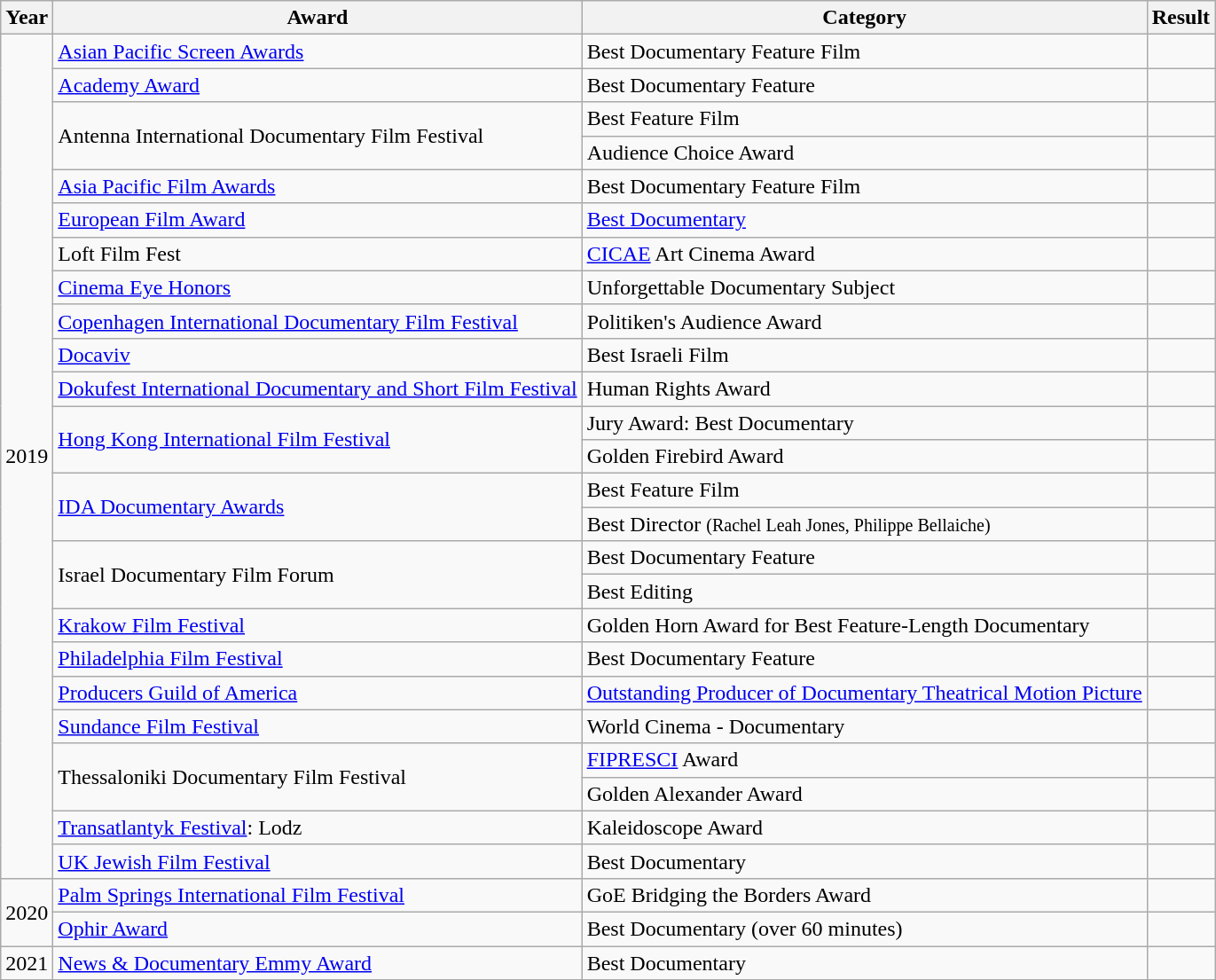<table class="wikitable">
<tr>
<th>Year</th>
<th>Award</th>
<th>Category</th>
<th>Result</th>
</tr>
<tr>
<td rowspan="25">2019</td>
<td><a href='#'>Asian Pacific Screen Awards</a></td>
<td>Best Documentary Feature Film</td>
<td></td>
</tr>
<tr>
<td><a href='#'>Academy Award</a></td>
<td>Best Documentary Feature</td>
<td></td>
</tr>
<tr>
<td rowspan="2">Antenna International Documentary Film Festival</td>
<td>Best Feature Film</td>
<td></td>
</tr>
<tr>
<td>Audience Choice Award</td>
<td></td>
</tr>
<tr>
<td><a href='#'>Asia Pacific Film Awards</a></td>
<td>Best Documentary Feature Film</td>
<td></td>
</tr>
<tr>
<td><a href='#'>European Film Award</a></td>
<td><a href='#'>Best Documentary</a></td>
<td></td>
</tr>
<tr>
<td>Loft Film Fest</td>
<td><a href='#'>CICAE</a> Art Cinema Award</td>
<td></td>
</tr>
<tr>
<td><a href='#'>Cinema Eye Honors</a></td>
<td>Unforgettable Documentary Subject</td>
<td></td>
</tr>
<tr>
<td><a href='#'>Copenhagen International Documentary Film Festival</a></td>
<td>Politiken's Audience Award</td>
<td></td>
</tr>
<tr>
<td><a href='#'>Docaviv</a></td>
<td>Best Israeli Film</td>
<td></td>
</tr>
<tr>
<td><a href='#'>Dokufest International Documentary and Short Film Festival</a></td>
<td>Human Rights Award</td>
<td></td>
</tr>
<tr>
<td rowspan="2"><a href='#'>Hong Kong International Film Festival</a></td>
<td>Jury Award: Best Documentary</td>
<td></td>
</tr>
<tr>
<td>Golden Firebird Award</td>
<td></td>
</tr>
<tr>
<td rowspan="2"><a href='#'>IDA Documentary Awards</a></td>
<td>Best Feature Film</td>
<td></td>
</tr>
<tr>
<td>Best Director <small>(Rachel Leah Jones, Philippe Bellaiche)</small></td>
<td></td>
</tr>
<tr>
<td rowspan="2">Israel Documentary Film Forum</td>
<td>Best Documentary Feature</td>
<td></td>
</tr>
<tr>
<td>Best Editing</td>
<td></td>
</tr>
<tr>
<td><a href='#'>Krakow Film Festival</a></td>
<td>Golden Horn Award for Best Feature-Length Documentary</td>
<td></td>
</tr>
<tr>
<td><a href='#'>Philadelphia Film Festival</a></td>
<td>Best Documentary Feature</td>
<td></td>
</tr>
<tr>
<td><a href='#'>Producers Guild of America</a></td>
<td><a href='#'>Outstanding Producer of Documentary Theatrical Motion Picture</a></td>
<td></td>
</tr>
<tr>
<td><a href='#'>Sundance Film Festival</a></td>
<td>World Cinema - Documentary</td>
<td></td>
</tr>
<tr>
<td rowspan="2">Thessaloniki Documentary Film Festival</td>
<td><a href='#'>FIPRESCI</a> Award</td>
<td></td>
</tr>
<tr>
<td>Golden Alexander Award</td>
<td></td>
</tr>
<tr>
<td><a href='#'>Transatlantyk Festival</a>: Lodz</td>
<td>Kaleidoscope Award</td>
<td></td>
</tr>
<tr>
<td><a href='#'>UK Jewish Film Festival</a></td>
<td>Best Documentary</td>
<td></td>
</tr>
<tr>
<td rowspan="2">2020</td>
<td><a href='#'>Palm Springs International Film Festival</a></td>
<td>GoE Bridging the Borders Award</td>
<td></td>
</tr>
<tr>
<td><a href='#'>Ophir Award</a></td>
<td>Best Documentary (over 60 minutes)</td>
<td></td>
</tr>
<tr>
<td>2021</td>
<td><a href='#'>News & Documentary Emmy Award</a></td>
<td>Best Documentary</td>
<td></td>
</tr>
</table>
